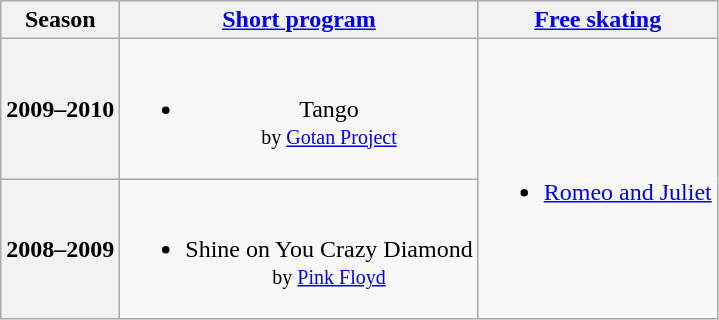<table class="wikitable" style="text-align:center">
<tr>
<th>Season</th>
<th><a href='#'>Short program</a></th>
<th><a href='#'>Free skating</a></th>
</tr>
<tr>
<th>2009–2010 <br> </th>
<td><br><ul><li>Tango <br><small> by <a href='#'>Gotan Project</a> </small></li></ul></td>
<td rowspan=2><br><ul><li><a href='#'>Romeo and Juliet</a></li></ul></td>
</tr>
<tr>
<th>2008–2009 <br> </th>
<td><br><ul><li>Shine on You Crazy Diamond <br><small> by <a href='#'>Pink Floyd</a> </small></li></ul></td>
</tr>
</table>
